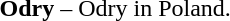<table border="0">
<tr>
<td></td>
<td><strong>Odry</strong> – Odry in Poland.</td>
</tr>
</table>
